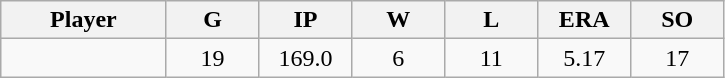<table class="wikitable sortable">
<tr>
<th bgcolor="#DDDDFF" width="16%">Player</th>
<th bgcolor="#DDDDFF" width="9%">G</th>
<th bgcolor="#DDDDFF" width="9%">IP</th>
<th bgcolor="#DDDDFF" width="9%">W</th>
<th bgcolor="#DDDDFF" width="9%">L</th>
<th bgcolor="#DDDDFF" width="9%">ERA</th>
<th bgcolor="#DDDDFF" width="9%">SO</th>
</tr>
<tr align="center">
<td></td>
<td>19</td>
<td>169.0</td>
<td>6</td>
<td>11</td>
<td>5.17</td>
<td>17</td>
</tr>
</table>
